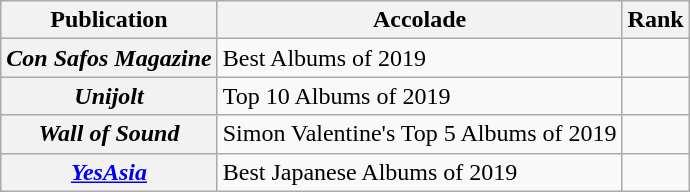<table class="wikitable sortable plainrowheaders">
<tr>
<th>Publication</th>
<th>Accolade</th>
<th>Rank</th>
</tr>
<tr>
<th scope="row"><em>Con Safos Magazine</em></th>
<td>Best Albums of 2019</td>
<td></td>
</tr>
<tr>
<th scope="row"><em>Unijolt</em></th>
<td>Top 10 Albums of 2019</td>
<td></td>
</tr>
<tr>
<th scope="row"><em>Wall of Sound</em></th>
<td>Simon Valentine's Top 5 Albums of 2019</td>
<td></td>
</tr>
<tr>
<th scope="row"><em><a href='#'>YesAsia</a></em></th>
<td>Best Japanese Albums of 2019</td>
<td></td>
</tr>
</table>
